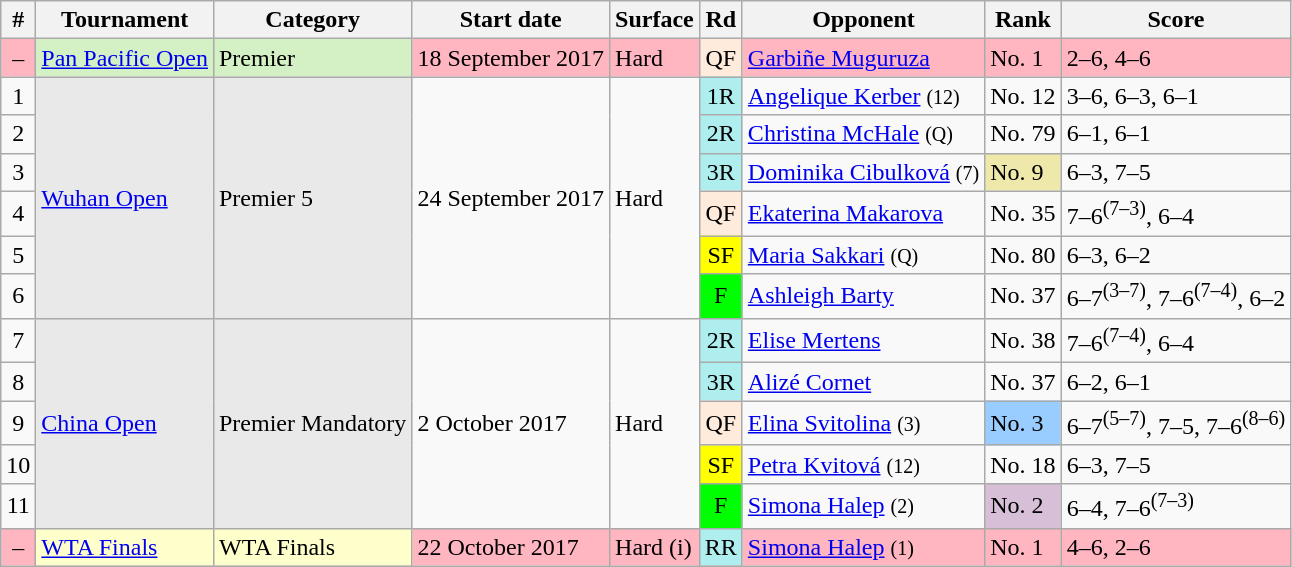<table class="wikitable sortable">
<tr>
<th scope="col">#</th>
<th scope="col">Tournament</th>
<th scope="col">Category</th>
<th scope="col">Start date</th>
<th scope="col">Surface</th>
<th scope="col">Rd</th>
<th scope="col">Opponent</th>
<th scope="col">Rank</th>
<th scope="col" class="unsortable">Score</th>
</tr>
<tr style="background:lightpink">
<td style="text-align:center">–</td>
<td style="background:#d4f1c5;"><a href='#'>Pan Pacific Open</a></td>
<td style="background:#d4f1c5;">Premier</td>
<td>18 September 2017</td>
<td>Hard</td>
<td style="text-align:center; background:#ffebdc;">QF</td>
<td> <a href='#'>Garbiñe Muguruza</a></td>
<td style="text-align:left">No. 1</td>
<td>2–6, 4–6</td>
</tr>
<tr>
<td style="text-align:center">1</td>
<td style="background:#E9E9E9;" rowspan="6"><a href='#'>Wuhan Open</a></td>
<td style="background:#E9E9E9;" rowspan="6">Premier 5</td>
<td rowspan="6">24 September 2017</td>
<td rowspan="6">Hard</td>
<td style="text-align:center; background:#afeeee;">1R</td>
<td> <a href='#'>Angelique Kerber</a> <small>(12)</small></td>
<td style="text-align:left">No. 12</td>
<td>3–6, 6–3, 6–1</td>
</tr>
<tr>
<td style="text-align:center">2</td>
<td style="text-align:center; background:#afeeee;">2R</td>
<td> <a href='#'>Christina McHale</a> <small>(Q)</small></td>
<td style="text-align:left">No. 79</td>
<td>6–1, 6–1</td>
</tr>
<tr>
<td style="text-align:center">3</td>
<td style="text-align:center; background:#afeeee;">3R</td>
<td> <a href='#'>Dominika Cibulková</a> <small>(7)</small></td>
<td align=left bgcolor=EEE8AA>No. 9</td>
<td>6–3, 7–5</td>
</tr>
<tr>
<td style="text-align:center">4</td>
<td style="text-align:center; background:#ffebdc;">QF</td>
<td> <a href='#'>Ekaterina Makarova</a></td>
<td style="text-align:left">No. 35</td>
<td>7–6<sup>(7–3)</sup>, 6–4</td>
</tr>
<tr>
<td style="text-align:center">5</td>
<td style="text-align:center; background:yellow;">SF</td>
<td> <a href='#'>Maria Sakkari</a> <small>(Q)</small></td>
<td style="text-align:left">No. 80</td>
<td>6–3, 6–2</td>
</tr>
<tr>
<td style="text-align:center">6</td>
<td style="text-align:center; background:lime;">F</td>
<td> <a href='#'>Ashleigh Barty</a></td>
<td style="text-align:left">No. 37</td>
<td>6–7<sup>(3–7)</sup>, 7–6<sup>(7–4)</sup>, 6–2</td>
</tr>
<tr>
<td style="text-align:center">7</td>
<td style="background:#E9E9E9;" rowspan="5"><a href='#'>China Open</a></td>
<td style="background:#E9E9E9;" rowspan="5">Premier Mandatory</td>
<td rowspan="5">2 October 2017</td>
<td rowspan="5">Hard</td>
<td style="text-align:center; background:#afeeee;">2R</td>
<td> <a href='#'>Elise Mertens</a></td>
<td style="text-align:left">No. 38</td>
<td>7–6<sup>(7–4)</sup>, 6–4</td>
</tr>
<tr>
<td style="text-align:center">8</td>
<td style="text-align:center; background:#afeeee;">3R</td>
<td> <a href='#'>Alizé Cornet</a></td>
<td style="text-align:left">No. 37</td>
<td>6–2, 6–1</td>
</tr>
<tr>
<td style="text-align:center">9</td>
<td style="text-align:center; background:#ffebdc;">QF</td>
<td> <a href='#'>Elina Svitolina</a> <small>(3)</small></td>
<td align=left bgcolor=99ccff>No. 3</td>
<td>6–7<sup>(5–7)</sup>, 7–5, 7–6<sup>(8–6)</sup></td>
</tr>
<tr>
<td style="text-align:center">10</td>
<td style="text-align:center; background:yellow;">SF</td>
<td> <a href='#'>Petra Kvitová</a> <small>(12)</small></td>
<td style="text-align:left">No. 18</td>
<td>6–3, 7–5</td>
</tr>
<tr>
<td style="text-align:center">11</td>
<td style="text-align:center; background:lime;">F</td>
<td> <a href='#'>Simona Halep</a> <small>(2)</small></td>
<td bgcolor=thistle>No. 2</td>
<td>6–4, 7–6<sup>(7–3)</sup></td>
</tr>
<tr style="background:lightpink">
<td style="text-align:center">–</td>
<td style="background:#ffffcc;" rowspan="5"><a href='#'>WTA Finals</a></td>
<td style="background:#ffffcc;" rowspan="5">WTA Finals</td>
<td>22 October 2017</td>
<td>Hard (i)</td>
<td style="text-align:center; background:#afeeee;">RR</td>
<td> <a href='#'>Simona Halep</a> <small>(1)</small></td>
<td style="text-align:left">No. 1</td>
<td>4–6, 2–6</td>
</tr>
</table>
